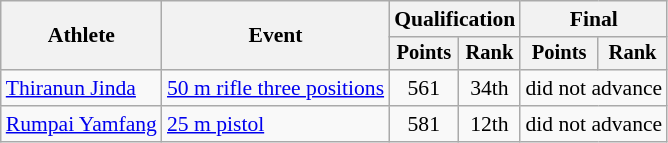<table class="wikitable" border="1" style="font-size:90%">
<tr>
<th rowspan="2">Athlete</th>
<th rowspan="2">Event</th>
<th colspan=2>Qualification</th>
<th colspan=2>Final</th>
</tr>
<tr style="font-size:95%">
<th>Points</th>
<th>Rank</th>
<th>Points</th>
<th>Rank</th>
</tr>
<tr align=center>
<td align=left><a href='#'>Thiranun Jinda</a></td>
<td align=left><a href='#'>50 m rifle three positions</a></td>
<td>561</td>
<td>34th</td>
<td colspan="2"  align="center">did not advance</td>
</tr>
<tr align=center>
<td align=left><a href='#'>Rumpai Yamfang</a></td>
<td align=left><a href='#'>25 m pistol</a></td>
<td>581</td>
<td>12th</td>
<td colspan="2"  align="center">did not advance</td>
</tr>
</table>
